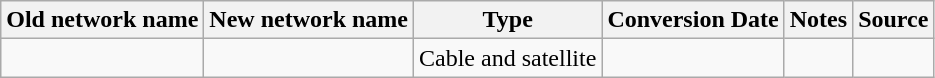<table class="wikitable">
<tr>
<th>Old network name</th>
<th>New network name</th>
<th>Type</th>
<th>Conversion Date</th>
<th>Notes</th>
<th>Source</th>
</tr>
<tr>
<td><a href='#'></a></td>
<td></td>
<td>Cable and satellite</td>
<td></td>
<td></td>
<td></td>
</tr>
</table>
